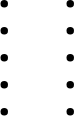<table Col-begin|width=100%>
<tr>
<td><br><ul><li></li><li></li><li></li><li></li><li></li></ul></td>
<td><br><ul><li></li><li></li><li></li><li></li><li></li></ul></td>
</tr>
</table>
